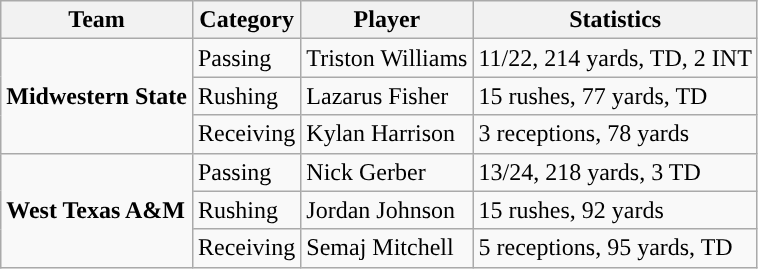<table class="wikitable" style="float: left;">
<tr>
<th>Team</th>
<th>Category</th>
<th>Player</th>
<th>Statistics</th>
</tr>
<tr>
<td rowspan=3><strong>Midwestern State</strong></td>
<td>Passing</td>
<td>Triston Williams</td>
<td>11/22, 214 yards, TD, 2 INT</td>
</tr>
<tr>
<td>Rushing</td>
<td>Lazarus Fisher</td>
<td>15 rushes, 77 yards, TD</td>
</tr>
<tr>
<td>Receiving</td>
<td>Kylan Harrison</td>
<td>3 receptions, 78 yards</td>
</tr>
<tr>
<td rowspan=3><strong>West Texas A&M</strong></td>
<td>Passing</td>
<td>Nick Gerber</td>
<td>13/24, 218 yards, 3 TD</td>
</tr>
<tr>
<td>Rushing</td>
<td>Jordan Johnson</td>
<td>15 rushes, 92 yards</td>
</tr>
<tr>
<td>Receiving</td>
<td>Semaj Mitchell</td>
<td>5 receptions, 95 yards, TD</td>
</tr>
</table>
